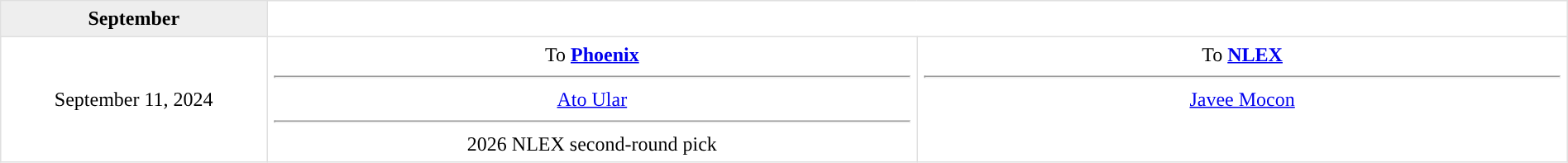<table border=1 style="border-collapse:collapse; text-align: center; width: 100%" bordercolor="#DFDFDF"  cellpadding="5">
<tr bgcolor="eeeeee">
<th>September</th>
</tr>
<tr>
<td style="width:12%">September 11, 2024</td>
<td style="width:29.3%" valign="top">To <strong><a href='#'>Phoenix</a></strong><hr><a href='#'>Ato Ular</a><hr>2026 NLEX second-round pick</td>
<td style="width:29.3%" valign="top">To <strong><a href='#'>NLEX</a></strong><hr><a href='#'>Javee Mocon</a></td>
</tr>
</table>
